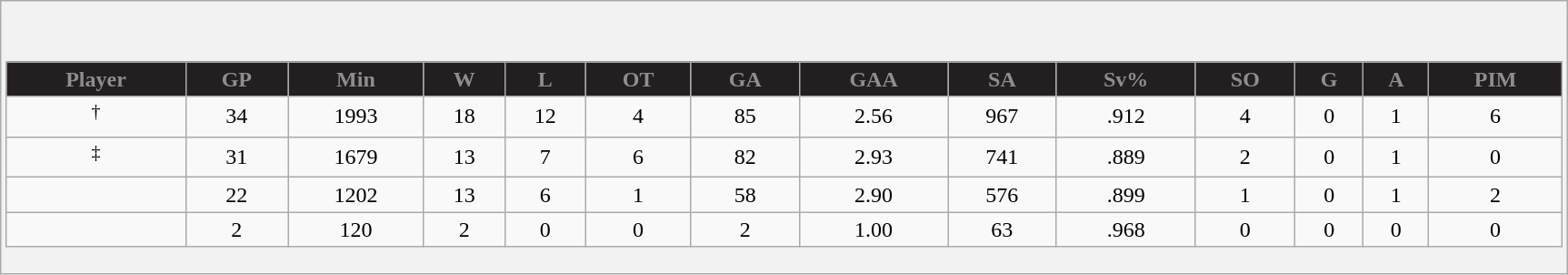<table class="wikitable"  style="width:91%;">
<tr>
<th style="border: 0;"></th>
</tr>
<tr>
<td style="background: #f2f2f2; border: 0; text-align: center;"><br><table class="wikitable sortable" style="width:100%;">
<tr style="text-align:center; background:#ddd;">
<th style="background:#231F20; color:#8E8E91">Player</th>
<th style="background:#231F20; color:#8E8E91">GP</th>
<th style="background:#231F20; color:#8E8E91">Min</th>
<th style="background:#231F20; color:#8E8E91">W</th>
<th style="background:#231F20; color:#8E8E91">L</th>
<th style="background:#231F20; color:#8E8E91">OT</th>
<th style="background:#231F20; color:#8E8E91">GA</th>
<th style="background:#231F20; color:#8E8E91">GAA</th>
<th style="background:#231F20; color:#8E8E91">SA</th>
<th style="background:#231F20; color:#8E8E91">Sv%</th>
<th style="background:#231F20; color:#8E8E91">SO</th>
<th style="background:#231F20; color:#8E8E91">G</th>
<th style="background:#231F20; color:#8E8E91">A</th>
<th style="background:#231F20; color:#8E8E91">PIM</th>
</tr>
<tr align=center>
<td><sup>†</sup></td>
<td>34</td>
<td>1993</td>
<td>18</td>
<td>12</td>
<td>4</td>
<td>85</td>
<td>2.56</td>
<td>967</td>
<td>.912</td>
<td>4</td>
<td>0</td>
<td>1</td>
<td>6</td>
</tr>
<tr align=center>
<td><sup>‡</sup></td>
<td>31</td>
<td>1679</td>
<td>13</td>
<td>7</td>
<td>6</td>
<td>82</td>
<td>2.93</td>
<td>741</td>
<td>.889</td>
<td>2</td>
<td>0</td>
<td>1</td>
<td>0</td>
</tr>
<tr align=center>
<td></td>
<td>22</td>
<td>1202</td>
<td>13</td>
<td>6</td>
<td>1</td>
<td>58</td>
<td>2.90</td>
<td>576</td>
<td>.899</td>
<td>1</td>
<td>0</td>
<td>1</td>
<td>2</td>
</tr>
<tr align=center>
<td></td>
<td>2</td>
<td>120</td>
<td>2</td>
<td>0</td>
<td>0</td>
<td>2</td>
<td>1.00</td>
<td>63</td>
<td>.968</td>
<td>0</td>
<td>0</td>
<td>0</td>
<td>0</td>
</tr>
</table>
</td>
</tr>
</table>
